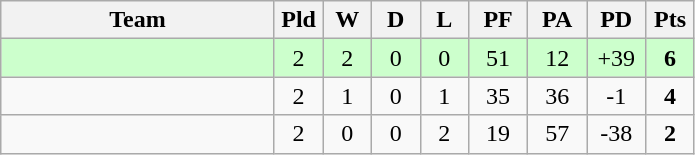<table class="wikitable" style="text-align:center;">
<tr>
<th width=175>Team</th>
<th width=25 abbr="Played">Pld</th>
<th width=25 abbr="Won">W</th>
<th width=25 abbr="Drawn">D</th>
<th width=25 abbr="Lost">L</th>
<th width=32 abbr="Points for">PF</th>
<th width=32 abbr="Points against">PA</th>
<th width=32 abbr="Points difference">PD</th>
<th width=25 abbr="Points">Pts</th>
</tr>
<tr bgcolor=ccffcc>
<td align=left></td>
<td>2</td>
<td>2</td>
<td>0</td>
<td>0</td>
<td>51</td>
<td>12</td>
<td>+39</td>
<td><strong>6</strong></td>
</tr>
<tr>
<td align=left></td>
<td>2</td>
<td>1</td>
<td>0</td>
<td>1</td>
<td>35</td>
<td>36</td>
<td>-1</td>
<td><strong>4</strong></td>
</tr>
<tr>
<td align=left></td>
<td>2</td>
<td>0</td>
<td>0</td>
<td>2</td>
<td>19</td>
<td>57</td>
<td>-38</td>
<td><strong>2</strong></td>
</tr>
</table>
